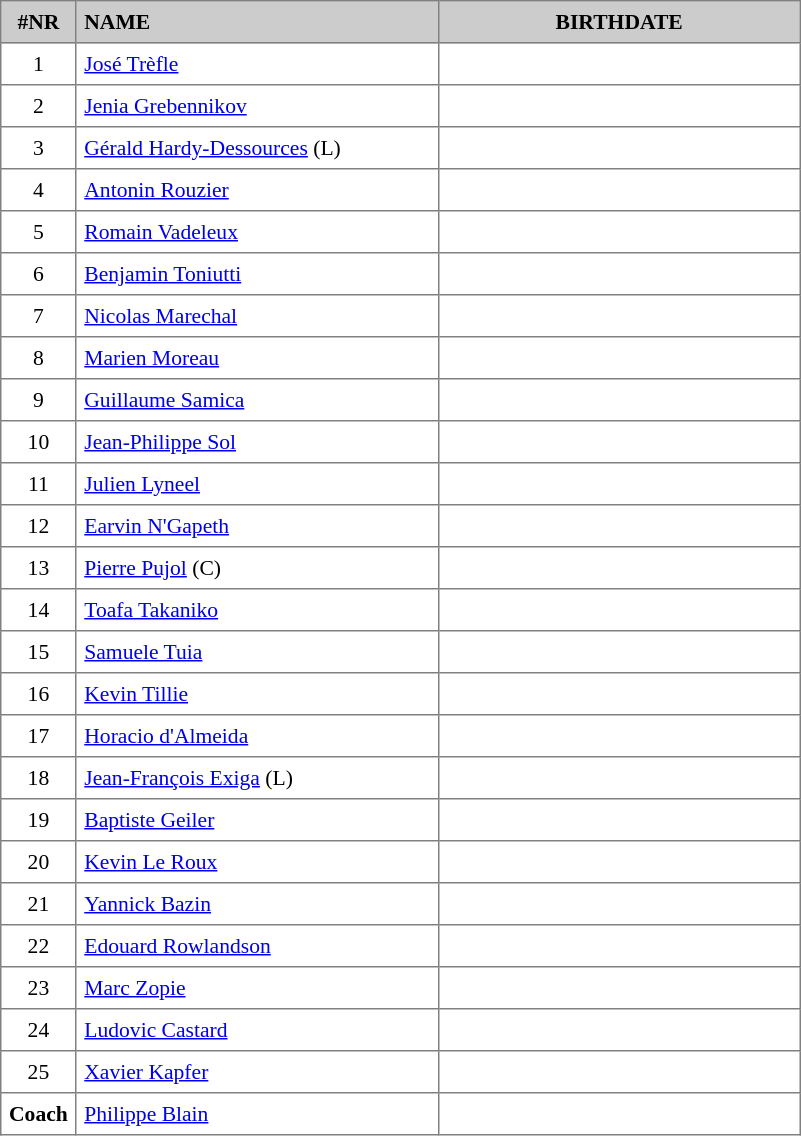<table border="1" cellspacing="2" cellpadding="5" style="border-collapse: collapse; font-size: 90%;">
<tr style="background:#ccc;">
<th>#NR</th>
<th style="text-align:left; width:16em;">NAME</th>
<th style="text-align:center; width:16em;">BIRTHDATE</th>
</tr>
<tr>
<td style="text-align:center;">1</td>
<td><a href='#'>José Trèfle</a></td>
<td align="center"></td>
</tr>
<tr>
<td style="text-align:center;">2</td>
<td><a href='#'>Jenia Grebennikov</a></td>
<td align="center"></td>
</tr>
<tr>
<td style="text-align:center;">3</td>
<td><a href='#'>Gérald Hardy-Dessources</a> (L)</td>
<td align="center"></td>
</tr>
<tr>
<td style="text-align:center;">4</td>
<td><a href='#'>Antonin Rouzier</a></td>
<td align="center"></td>
</tr>
<tr>
<td style="text-align:center;">5</td>
<td><a href='#'>Romain Vadeleux</a></td>
<td align="center"></td>
</tr>
<tr>
<td style="text-align:center;">6</td>
<td><a href='#'>Benjamin Toniutti</a></td>
<td align="center"></td>
</tr>
<tr>
<td style="text-align:center;">7</td>
<td><a href='#'>Nicolas Marechal</a></td>
<td align="center"></td>
</tr>
<tr>
<td style="text-align:center;">8</td>
<td><a href='#'>Marien Moreau</a></td>
<td align="center"></td>
</tr>
<tr>
<td style="text-align:center;">9</td>
<td><a href='#'>Guillaume Samica</a></td>
<td align="center"></td>
</tr>
<tr>
<td style="text-align:center;">10</td>
<td><a href='#'>Jean-Philippe Sol</a></td>
<td align="center"></td>
</tr>
<tr>
<td style="text-align:center;">11</td>
<td><a href='#'>Julien Lyneel</a></td>
<td align="center"></td>
</tr>
<tr>
<td style="text-align:center;">12</td>
<td><a href='#'>Earvin N'Gapeth</a></td>
<td align="center"></td>
</tr>
<tr>
<td style="text-align:center;">13</td>
<td><a href='#'>Pierre Pujol</a> (C)</td>
<td align="center"></td>
</tr>
<tr>
<td style="text-align:center;">14</td>
<td><a href='#'>Toafa Takaniko</a></td>
<td align="center"></td>
</tr>
<tr>
<td style="text-align:center;">15</td>
<td><a href='#'>Samuele Tuia</a></td>
<td align="center"></td>
</tr>
<tr>
<td style="text-align:center;">16</td>
<td><a href='#'>Kevin Tillie</a></td>
<td align="center"></td>
</tr>
<tr>
<td style="text-align:center;">17</td>
<td><a href='#'>Horacio d'Almeida</a></td>
<td align="center"></td>
</tr>
<tr>
<td style="text-align:center;">18</td>
<td><a href='#'>Jean-François Exiga</a> (L)</td>
<td align="center"></td>
</tr>
<tr>
<td style="text-align:center;">19</td>
<td><a href='#'>Baptiste Geiler</a></td>
<td align="center"></td>
</tr>
<tr>
<td style="text-align:center;">20</td>
<td><a href='#'>Kevin Le Roux</a></td>
<td align="center"></td>
</tr>
<tr>
<td style="text-align:center;">21</td>
<td><a href='#'>Yannick Bazin</a></td>
<td align="center"></td>
</tr>
<tr>
<td style="text-align:center;">22</td>
<td><a href='#'>Edouard Rowlandson</a></td>
<td align="center"></td>
</tr>
<tr>
<td style="text-align:center;">23</td>
<td><a href='#'>Marc Zopie</a></td>
<td align="center"></td>
</tr>
<tr>
<td style="text-align:center;">24</td>
<td><a href='#'>Ludovic Castard</a></td>
<td align="center"></td>
</tr>
<tr>
<td style="text-align:center;">25</td>
<td><a href='#'>Xavier Kapfer</a></td>
<td align="center"></td>
</tr>
<tr>
<td style="text-align:center;"><strong>Coach</strong></td>
<td><a href='#'>Philippe Blain</a></td>
<td align="center"></td>
</tr>
</table>
